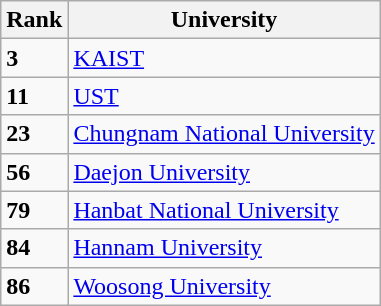<table class="wikitable">
<tr>
<th>Rank</th>
<th>University</th>
</tr>
<tr>
<td><strong>3</strong></td>
<td><a href='#'>KAIST</a></td>
</tr>
<tr>
<td><strong>11</strong></td>
<td><a href='#'>UST</a></td>
</tr>
<tr>
<td><strong>23</strong></td>
<td><a href='#'>Chungnam National University</a></td>
</tr>
<tr>
<td><strong>56</strong></td>
<td><a href='#'>Daejon University</a></td>
</tr>
<tr>
<td><strong>79</strong></td>
<td><a href='#'>Hanbat National University</a></td>
</tr>
<tr>
<td><strong>84</strong></td>
<td><a href='#'>Hannam University</a></td>
</tr>
<tr>
<td><strong>86</strong></td>
<td><a href='#'>Woosong University</a></td>
</tr>
</table>
